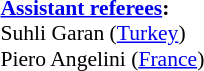<table style="width:100%; font-size:90%;">
<tr>
<td><br><strong><a href='#'>Assistant referees</a>:</strong>
<br>Suhli Garan (<a href='#'>Turkey</a>)
<br>Piero Angelini (<a href='#'>France</a>)</td>
</tr>
</table>
